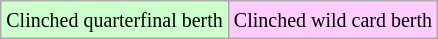<table class="wikitable">
<tr>
<td style="background-color: #ccffcc;"><small>Clinched quarterfinal berth</small></td>
<td style="background-color: #ffccff;"><small>Clinched wild card berth</small></td>
</tr>
</table>
